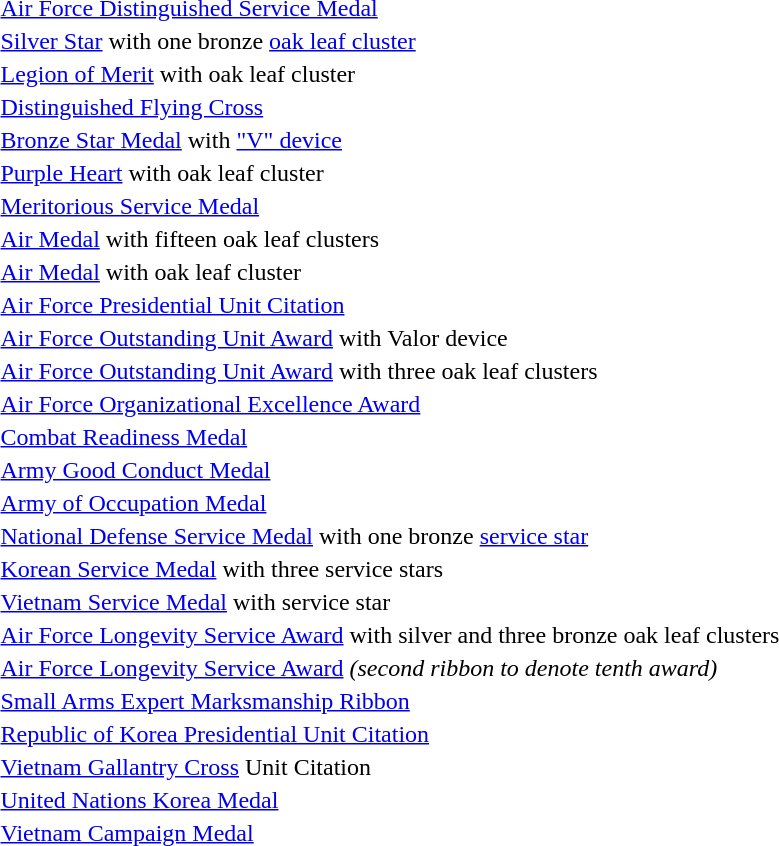<table>
<tr>
<td></td>
<td><a href='#'>Air Force Distinguished Service Medal</a></td>
</tr>
<tr>
<td></td>
<td><a href='#'>Silver Star</a> with one bronze <a href='#'>oak leaf cluster</a></td>
</tr>
<tr>
<td></td>
<td><a href='#'>Legion of Merit</a> with oak leaf cluster</td>
</tr>
<tr>
<td></td>
<td><a href='#'>Distinguished Flying Cross</a></td>
</tr>
<tr>
<td></td>
<td><a href='#'>Bronze Star Medal</a> with <a href='#'>"V" device</a></td>
</tr>
<tr>
<td></td>
<td><a href='#'>Purple Heart</a> with oak leaf cluster</td>
</tr>
<tr>
<td></td>
<td><a href='#'>Meritorious Service Medal</a></td>
</tr>
<tr>
<td></td>
<td><a href='#'>Air Medal</a> with fifteen oak leaf clusters</td>
</tr>
<tr>
<td></td>
<td><a href='#'>Air Medal</a> with oak leaf cluster</td>
</tr>
<tr>
<td></td>
<td><a href='#'>Air Force Presidential Unit Citation</a></td>
</tr>
<tr>
<td></td>
<td><a href='#'>Air Force Outstanding Unit Award</a> with Valor device</td>
</tr>
<tr>
<td></td>
<td><a href='#'>Air Force Outstanding Unit Award</a> with three oak leaf clusters</td>
</tr>
<tr>
<td></td>
<td><a href='#'>Air Force Organizational Excellence Award</a></td>
</tr>
<tr>
<td></td>
<td><a href='#'>Combat Readiness Medal</a></td>
</tr>
<tr>
<td></td>
<td><a href='#'>Army Good Conduct Medal</a></td>
</tr>
<tr>
<td></td>
<td><a href='#'>Army of Occupation Medal</a></td>
</tr>
<tr>
<td></td>
<td><a href='#'>National Defense Service Medal</a> with one bronze <a href='#'>service star</a></td>
</tr>
<tr>
<td></td>
<td><a href='#'>Korean Service Medal</a> with three service stars</td>
</tr>
<tr>
<td></td>
<td><a href='#'>Vietnam Service Medal</a> with service star</td>
</tr>
<tr>
<td></td>
<td><a href='#'>Air Force Longevity Service Award</a> with silver and three bronze oak leaf clusters</td>
</tr>
<tr>
<td></td>
<td><a href='#'>Air Force Longevity Service Award</a> <em>(second ribbon to denote tenth award)</em></td>
</tr>
<tr>
<td></td>
<td><a href='#'>Small Arms Expert Marksmanship Ribbon</a></td>
</tr>
<tr>
<td></td>
<td><a href='#'>Republic of Korea Presidential Unit Citation</a></td>
</tr>
<tr>
<td></td>
<td><a href='#'>Vietnam Gallantry Cross</a> Unit Citation</td>
</tr>
<tr>
<td></td>
<td><a href='#'>United Nations Korea Medal</a></td>
</tr>
<tr>
<td></td>
<td><a href='#'>Vietnam Campaign Medal</a></td>
</tr>
</table>
